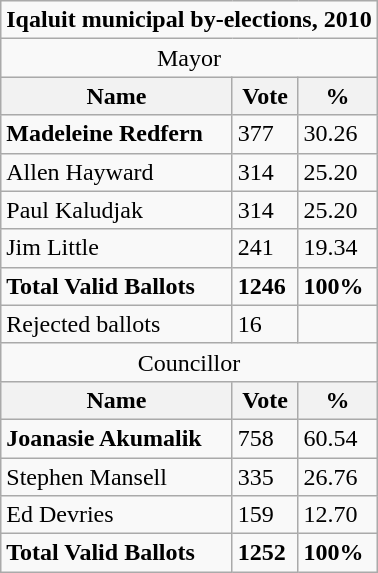<table class="wikitable">
<tr>
<td colspan=3 align=center><strong>Iqaluit municipal by-elections, 2010</strong></td>
</tr>
<tr>
<td colspan="3" align="center">Mayor</td>
</tr>
<tr>
<th><strong>Name </strong></th>
<th><strong>Vote</strong></th>
<th><strong>%</strong></th>
</tr>
<tr>
<td><strong>Madeleine Redfern</strong></td>
<td>377</td>
<td>30.26</td>
</tr>
<tr>
<td>Allen Hayward</td>
<td>314</td>
<td>25.20</td>
</tr>
<tr>
<td>Paul Kaludjak</td>
<td>314</td>
<td>25.20</td>
</tr>
<tr>
<td>Jim Little</td>
<td>241</td>
<td>19.34</td>
</tr>
<tr>
<td><strong>Total Valid Ballots</strong></td>
<td><strong>1246</strong></td>
<td><strong>100%</strong></td>
</tr>
<tr>
<td>Rejected ballots</td>
<td>16</td>
</tr>
<tr>
<td colspan="3" align="center">Councillor</td>
</tr>
<tr>
<th><strong>Name </strong></th>
<th><strong>Vote</strong></th>
<th><strong>%</strong></th>
</tr>
<tr>
<td><strong>Joanasie Akumalik</strong></td>
<td>758</td>
<td>60.54</td>
</tr>
<tr>
<td>Stephen Mansell</td>
<td>335</td>
<td>26.76</td>
</tr>
<tr>
<td>Ed Devries</td>
<td>159</td>
<td>12.70</td>
</tr>
<tr>
<td><strong>Total Valid Ballots</strong></td>
<td><strong>1252</strong></td>
<td><strong>100%</strong></td>
</tr>
</table>
